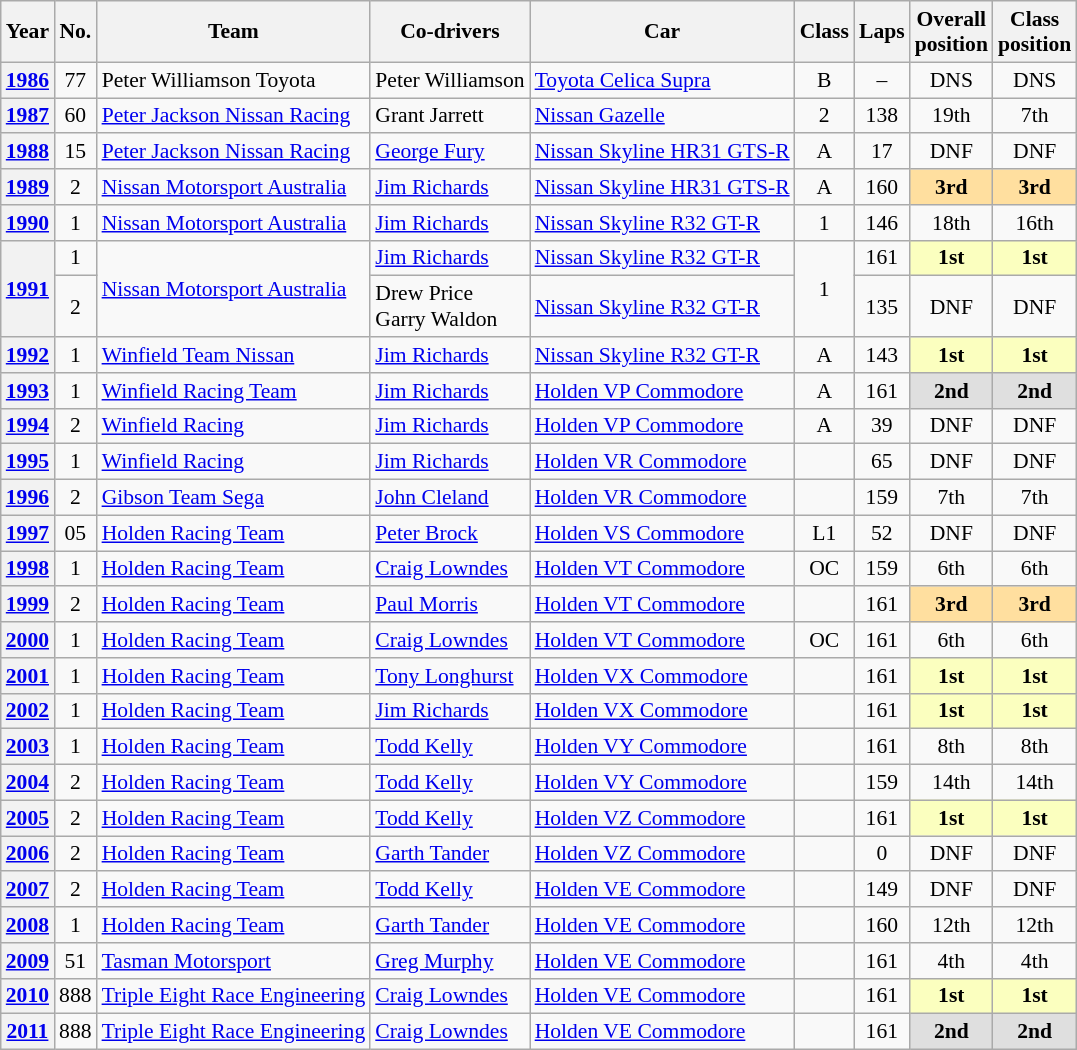<table class="wikitable" style="font-size:90%">
<tr>
<th>Year</th>
<th>No.</th>
<th>Team</th>
<th>Co-drivers</th>
<th>Car</th>
<th>Class</th>
<th>Laps</th>
<th>Overall<br>position</th>
<th>Class<br>position</th>
</tr>
<tr align="center">
<th><a href='#'>1986</a></th>
<td>77</td>
<td align="left"> Peter Williamson Toyota</td>
<td align="left"> Peter Williamson</td>
<td align="left"><a href='#'>Toyota Celica Supra</a></td>
<td>B</td>
<td>–</td>
<td>DNS</td>
<td>DNS</td>
</tr>
<tr align="center">
<th><a href='#'>1987</a></th>
<td>60</td>
<td align="left"> <a href='#'>Peter Jackson Nissan Racing</a></td>
<td align="left"> Grant Jarrett</td>
<td align="left"><a href='#'>Nissan Gazelle</a></td>
<td>2</td>
<td>138</td>
<td>19th</td>
<td>7th</td>
</tr>
<tr align="center">
<th><a href='#'>1988</a></th>
<td>15</td>
<td align="left"> <a href='#'>Peter Jackson Nissan Racing</a></td>
<td align="left"> <a href='#'>George Fury</a></td>
<td align="left"><a href='#'>Nissan Skyline HR31 GTS-R</a></td>
<td>A</td>
<td>17</td>
<td>DNF</td>
<td>DNF</td>
</tr>
<tr align="center">
<th><a href='#'>1989</a></th>
<td>2</td>
<td align="left"> <a href='#'>Nissan Motorsport Australia</a></td>
<td align="left"> <a href='#'>Jim Richards</a></td>
<td align="left"><a href='#'>Nissan Skyline HR31 GTS-R</a></td>
<td>A</td>
<td>160</td>
<td style="background:#ffdf9f;"><strong>3rd</strong></td>
<td style="background:#ffdf9f;"><strong>3rd</strong></td>
</tr>
<tr align="center">
<th><a href='#'>1990</a></th>
<td>1</td>
<td align="left"> <a href='#'>Nissan Motorsport Australia</a></td>
<td align="left"> <a href='#'>Jim Richards</a></td>
<td align="left"><a href='#'>Nissan Skyline R32 GT-R</a></td>
<td>1</td>
<td>146</td>
<td>18th</td>
<td>16th</td>
</tr>
<tr align="center">
<th rowspan=2><a href='#'>1991</a></th>
<td>1</td>
<td align="left" rowspan=2> <a href='#'>Nissan Motorsport Australia</a></td>
<td align="left"> <a href='#'>Jim Richards</a></td>
<td align="left"><a href='#'>Nissan Skyline R32 GT-R</a></td>
<td align="centre" rowspan=2>1</td>
<td>161</td>
<td style="background:#fbffbf;"><strong>1st</strong></td>
<td style="background:#fbffbf;"><strong>1st</strong></td>
</tr>
<tr align="center">
<td>2</td>
<td align="left"> Drew Price<br> Garry Waldon</td>
<td align="left"><a href='#'>Nissan Skyline R32 GT-R</a></td>
<td>135</td>
<td>DNF</td>
<td>DNF</td>
</tr>
<tr align="center">
<th><a href='#'>1992</a></th>
<td>1</td>
<td align="left"> <a href='#'>Winfield Team Nissan</a></td>
<td align="left"> <a href='#'>Jim Richards</a></td>
<td align="left"><a href='#'>Nissan Skyline R32 GT-R</a></td>
<td>A</td>
<td>143</td>
<td style="background:#fbffbf;"><strong>1st</strong></td>
<td style="background:#fbffbf;"><strong>1st</strong></td>
</tr>
<tr align="center">
<th><a href='#'>1993</a></th>
<td>1</td>
<td align="left"> <a href='#'>Winfield Racing Team</a></td>
<td align="left"> <a href='#'>Jim Richards</a></td>
<td align="left"><a href='#'>Holden VP Commodore</a></td>
<td>A</td>
<td>161</td>
<td style="background:#dfdfdf;"><strong>2nd</strong></td>
<td style="background:#dfdfdf;"><strong>2nd</strong></td>
</tr>
<tr align="center">
<th><a href='#'>1994</a></th>
<td>2</td>
<td align="left"> <a href='#'>Winfield Racing</a></td>
<td align="left"> <a href='#'>Jim Richards</a></td>
<td align="left"><a href='#'>Holden VP Commodore</a></td>
<td>A</td>
<td>39</td>
<td>DNF</td>
<td>DNF</td>
</tr>
<tr align="center">
<th><a href='#'>1995</a></th>
<td>1</td>
<td align="left"> <a href='#'>Winfield Racing</a></td>
<td align="left"> <a href='#'>Jim Richards</a></td>
<td align="left"><a href='#'>Holden VR Commodore</a></td>
<td></td>
<td>65</td>
<td>DNF</td>
<td>DNF</td>
</tr>
<tr align="center">
<th><a href='#'>1996</a></th>
<td>2</td>
<td align="left"> <a href='#'>Gibson Team Sega</a></td>
<td align="left"> <a href='#'>John Cleland</a></td>
<td align="left"><a href='#'>Holden VR Commodore</a></td>
<td></td>
<td>159</td>
<td>7th</td>
<td>7th</td>
</tr>
<tr align="center">
<th><a href='#'>1997</a></th>
<td>05</td>
<td align="left"> <a href='#'>Holden Racing Team</a></td>
<td align="left"> <a href='#'>Peter Brock</a></td>
<td align="left"><a href='#'>Holden VS Commodore</a></td>
<td>L1</td>
<td>52</td>
<td>DNF</td>
<td>DNF</td>
</tr>
<tr align="center">
<th><a href='#'>1998</a></th>
<td>1</td>
<td align="left"> <a href='#'>Holden Racing Team</a></td>
<td align="left"> <a href='#'>Craig Lowndes</a></td>
<td align="left"><a href='#'>Holden VT Commodore</a></td>
<td>OC</td>
<td>159</td>
<td>6th</td>
<td>6th</td>
</tr>
<tr align="center">
<th><a href='#'>1999</a></th>
<td>2</td>
<td align="left"> <a href='#'>Holden Racing Team</a></td>
<td align="left"> <a href='#'>Paul Morris</a></td>
<td align="left"><a href='#'>Holden VT Commodore</a></td>
<td></td>
<td>161</td>
<td style="background:#ffdf9f;"><strong>3rd</strong></td>
<td style="background:#ffdf9f;"><strong>3rd</strong></td>
</tr>
<tr align="center">
<th><a href='#'>2000</a></th>
<td>1</td>
<td align="left"> <a href='#'>Holden Racing Team</a></td>
<td align="left"> <a href='#'>Craig Lowndes</a></td>
<td align="left"><a href='#'>Holden VT Commodore</a></td>
<td>OC</td>
<td>161</td>
<td>6th</td>
<td>6th</td>
</tr>
<tr align="center">
<th><a href='#'>2001</a></th>
<td>1</td>
<td align="left"> <a href='#'>Holden Racing Team</a></td>
<td align="left"> <a href='#'>Tony Longhurst</a></td>
<td align="left"><a href='#'>Holden VX Commodore</a></td>
<td></td>
<td>161</td>
<td style="background:#fbffbf;"><strong>1st</strong></td>
<td style="background:#fbffbf;"><strong>1st</strong></td>
</tr>
<tr align="center">
<th><a href='#'>2002</a></th>
<td>1</td>
<td align="left"> <a href='#'>Holden Racing Team</a></td>
<td align="left"> <a href='#'>Jim Richards</a></td>
<td align="left"><a href='#'>Holden VX Commodore</a></td>
<td></td>
<td>161</td>
<td style="background:#fbffbf;"><strong>1st</strong></td>
<td style="background:#fbffbf;"><strong>1st</strong></td>
</tr>
<tr align="center">
<th><a href='#'>2003</a></th>
<td>1</td>
<td align="left"> <a href='#'>Holden Racing Team</a></td>
<td align="left"> <a href='#'>Todd Kelly</a></td>
<td align="left"><a href='#'>Holden VY Commodore</a></td>
<td></td>
<td>161</td>
<td>8th</td>
<td>8th</td>
</tr>
<tr align="center">
<th><a href='#'>2004</a></th>
<td>2</td>
<td align="left"> <a href='#'>Holden Racing Team</a></td>
<td align="left"> <a href='#'>Todd Kelly</a></td>
<td align="left"><a href='#'>Holden VY Commodore</a></td>
<td></td>
<td>159</td>
<td>14th</td>
<td>14th</td>
</tr>
<tr align="center">
<th><a href='#'>2005</a></th>
<td>2</td>
<td align="left"> <a href='#'>Holden Racing Team</a></td>
<td align="left"> <a href='#'>Todd Kelly</a></td>
<td align="left"><a href='#'>Holden VZ Commodore</a></td>
<td></td>
<td>161</td>
<td style="background:#fbffbf;"><strong>1st</strong></td>
<td style="background:#fbffbf;"><strong>1st</strong></td>
</tr>
<tr align="center">
<th><a href='#'>2006</a></th>
<td>2</td>
<td align="left"> <a href='#'>Holden Racing Team</a></td>
<td align="left"> <a href='#'>Garth Tander</a></td>
<td align="left"><a href='#'>Holden VZ Commodore</a></td>
<td></td>
<td>0</td>
<td>DNF</td>
<td>DNF</td>
</tr>
<tr align="center">
<th><a href='#'>2007</a></th>
<td>2</td>
<td align="left"> <a href='#'>Holden Racing Team</a></td>
<td align="left"> <a href='#'>Todd Kelly</a></td>
<td align="left"><a href='#'>Holden VE Commodore</a></td>
<td></td>
<td>149</td>
<td>DNF</td>
<td>DNF</td>
</tr>
<tr align="center">
<th><a href='#'>2008</a></th>
<td>1</td>
<td align="left"> <a href='#'>Holden Racing Team</a></td>
<td align="left"> <a href='#'>Garth Tander</a></td>
<td align="left"><a href='#'>Holden VE Commodore</a></td>
<td></td>
<td>160</td>
<td>12th</td>
<td>12th</td>
</tr>
<tr align="center">
<th><a href='#'>2009</a></th>
<td>51</td>
<td align="left"> <a href='#'>Tasman Motorsport</a></td>
<td align="left"> <a href='#'>Greg Murphy</a></td>
<td align="left"><a href='#'>Holden VE Commodore</a></td>
<td></td>
<td>161</td>
<td>4th</td>
<td>4th</td>
</tr>
<tr align="center">
<th><a href='#'>2010</a></th>
<td>888</td>
<td align="left"> <a href='#'>Triple Eight Race Engineering</a></td>
<td align="left"> <a href='#'>Craig Lowndes</a></td>
<td align="left"><a href='#'>Holden VE Commodore</a></td>
<td></td>
<td>161</td>
<td style="background:#fbffbf;"><strong>1st</strong></td>
<td style="background:#fbffbf;"><strong>1st</strong></td>
</tr>
<tr align="center">
<th><a href='#'>2011</a></th>
<td>888</td>
<td align="left"> <a href='#'>Triple Eight Race Engineering</a></td>
<td align="left"> <a href='#'>Craig Lowndes</a></td>
<td align="left"><a href='#'>Holden VE Commodore</a></td>
<td></td>
<td>161</td>
<td style="background:#dfdfdf;"><strong>2nd</strong></td>
<td style="background:#dfdfdf;"><strong>2nd</strong></td>
</tr>
</table>
